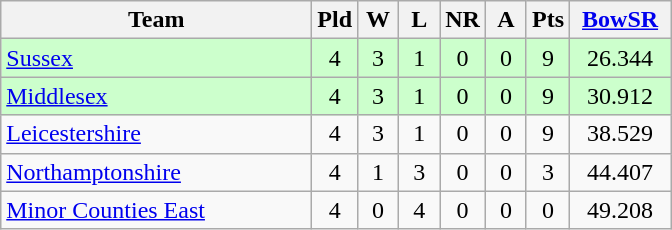<table class="wikitable" style="text-align:center">
<tr>
<th width=200>Team</th>
<th width=20>Pld</th>
<th width=20>W</th>
<th width=20>L</th>
<th width=20>NR</th>
<th width=20>A</th>
<th width=20>Pts</th>
<th width=60><a href='#'>BowSR</a></th>
</tr>
<tr bgcolor="#ccffcc">
<td align=left><a href='#'>Sussex</a></td>
<td>4</td>
<td>3</td>
<td>1</td>
<td>0</td>
<td>0</td>
<td>9</td>
<td>26.344</td>
</tr>
<tr bgcolor="#ccffcc">
<td align=left><a href='#'>Middlesex</a></td>
<td>4</td>
<td>3</td>
<td>1</td>
<td>0</td>
<td>0</td>
<td>9</td>
<td>30.912</td>
</tr>
<tr>
<td align=left><a href='#'>Leicestershire</a></td>
<td>4</td>
<td>3</td>
<td>1</td>
<td>0</td>
<td>0</td>
<td>9</td>
<td>38.529</td>
</tr>
<tr>
<td align=left><a href='#'>Northamptonshire</a></td>
<td>4</td>
<td>1</td>
<td>3</td>
<td>0</td>
<td>0</td>
<td>3</td>
<td>44.407</td>
</tr>
<tr>
<td align=left><a href='#'>Minor Counties East</a></td>
<td>4</td>
<td>0</td>
<td>4</td>
<td>0</td>
<td>0</td>
<td>0</td>
<td>49.208</td>
</tr>
</table>
